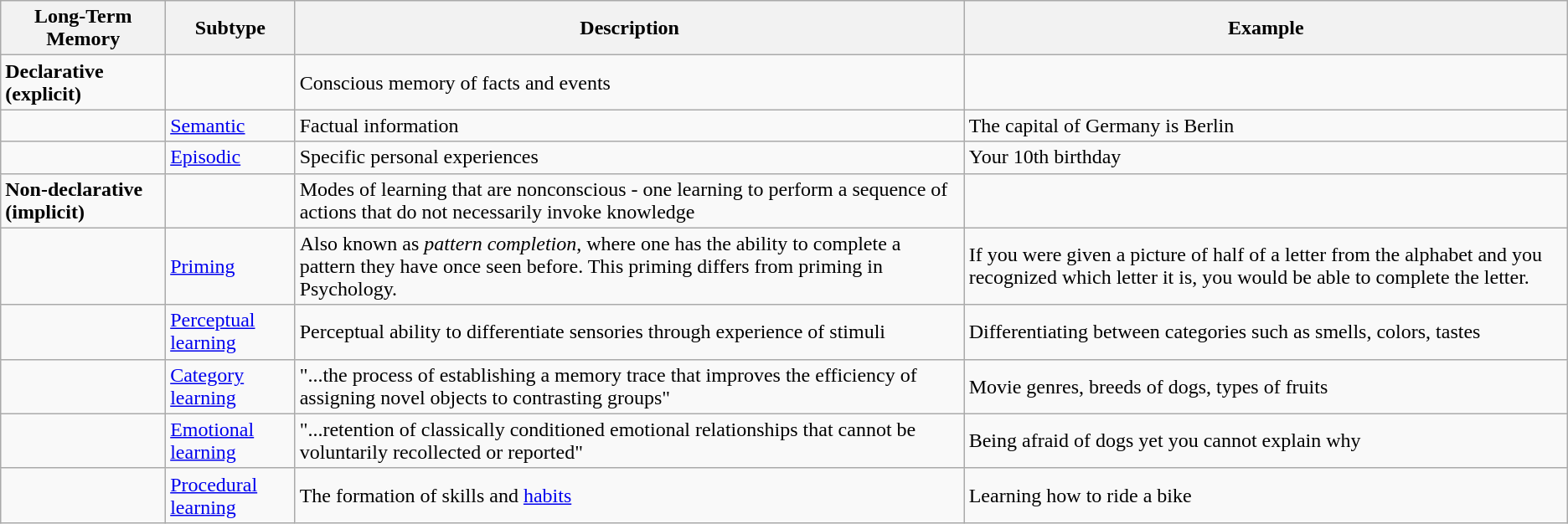<table class="wikitable">
<tr>
<th>Long-Term Memory</th>
<th>Subtype</th>
<th>Description</th>
<th>Example</th>
</tr>
<tr>
<td><strong>Declarative (explicit)</strong></td>
<td></td>
<td>Conscious memory of facts and events</td>
<td></td>
</tr>
<tr>
<td></td>
<td><a href='#'>Semantic</a></td>
<td>Factual information</td>
<td>The capital of Germany is Berlin</td>
</tr>
<tr>
<td></td>
<td><a href='#'>Episodic</a></td>
<td>Specific personal experiences</td>
<td>Your 10th birthday</td>
</tr>
<tr>
<td><strong>Non-declarative (implicit)</strong></td>
<td></td>
<td>Modes of learning that are nonconscious - one learning to perform a sequence of actions that do not necessarily invoke knowledge</td>
<td></td>
</tr>
<tr>
<td></td>
<td><a href='#'>Priming</a></td>
<td>Also known as <em>pattern completion</em>, where one has the ability to complete a pattern they have once seen before. This priming differs from priming in Psychology.</td>
<td>If you were given a picture of half of a letter from the alphabet and you recognized which letter it is, you would be able to complete the letter.</td>
</tr>
<tr>
<td></td>
<td><a href='#'>Perceptual learning</a></td>
<td>Perceptual ability to differentiate sensories through experience of stimuli</td>
<td>Differentiating between categories such as smells, colors, tastes</td>
</tr>
<tr>
<td></td>
<td><a href='#'>Category learning</a></td>
<td>"...the process of establishing a memory trace that improves the efficiency of assigning novel objects to contrasting groups"</td>
<td>Movie genres, breeds of dogs, types of fruits</td>
</tr>
<tr>
<td></td>
<td><a href='#'>Emotional learning</a></td>
<td>"...retention of classically conditioned emotional relationships that cannot be voluntarily recollected or reported"</td>
<td>Being afraid of dogs yet you cannot explain why</td>
</tr>
<tr>
<td></td>
<td><a href='#'>Procedural learning</a></td>
<td>The formation of skills and <a href='#'>habits</a></td>
<td>Learning how to ride a bike</td>
</tr>
</table>
